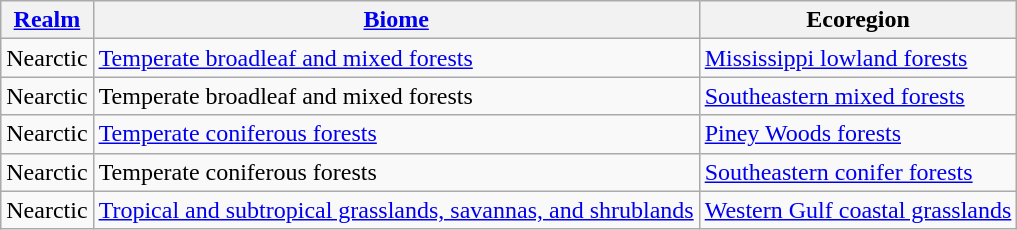<table class="wikitable">
<tr>
<th><a href='#'>Realm</a></th>
<th><a href='#'>Biome</a></th>
<th>Ecoregion</th>
</tr>
<tr>
<td>Nearctic</td>
<td><a href='#'>Temperate broadleaf and mixed forests</a></td>
<td><a href='#'>Mississippi lowland forests</a></td>
</tr>
<tr>
<td>Nearctic</td>
<td>Temperate broadleaf and mixed forests</td>
<td><a href='#'>Southeastern mixed forests</a></td>
</tr>
<tr>
<td>Nearctic</td>
<td><a href='#'>Temperate coniferous forests</a></td>
<td><a href='#'>Piney Woods forests</a></td>
</tr>
<tr>
<td>Nearctic</td>
<td>Temperate coniferous forests</td>
<td><a href='#'>Southeastern conifer forests</a></td>
</tr>
<tr>
<td>Nearctic</td>
<td><a href='#'>Tropical and subtropical grasslands, savannas, and shrublands</a></td>
<td><a href='#'>Western Gulf coastal grasslands</a></td>
</tr>
</table>
